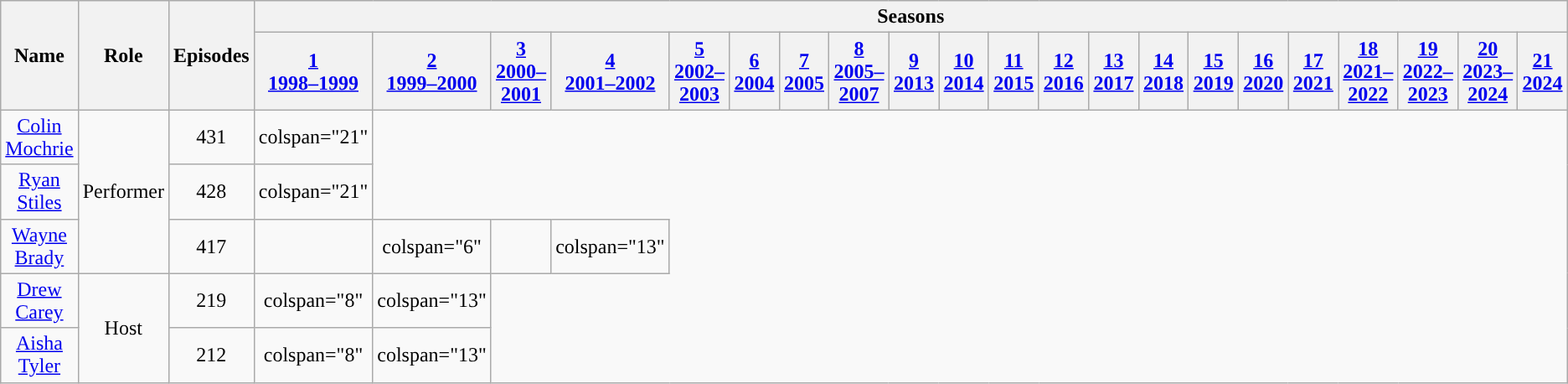<table class="wikitable plainrowheaders" style="text-align:center;">
<tr>
<th scope="col" rowspan="2">Name</th>
<th scope="col" rowspan="2">Role</th>
<th scope="col" rowspan="2">Episodes</th>
<th scope="col" colspan="21">Seasons</th>
</tr>
<tr>
<th scope="col" style="width:5%;"><a href='#'>1<br>1998–1999</a></th>
<th scope="col" style="width:5%;"><a href='#'>2<br>1999–2000</a></th>
<th scope="col" style="width:5%;"><a href='#'>3<br>2000–2001</a></th>
<th scope="col" style="width:5%;"><a href='#'>4<br>2001–2002</a></th>
<th scope="col" style="width:5%;"><a href='#'>5<br>2002–2003</a></th>
<th scope="col" style="width:5%;"><a href='#'>6<br>2004</a></th>
<th scope="col" style="width:5%;"><a href='#'>7<br>2005</a></th>
<th scope="col" style="width:5%;"><a href='#'>8<br>2005–2007</a></th>
<th scope="col" style="width:5%;"><a href='#'>9<br>2013</a></th>
<th scope="col" style="width:5%;"><a href='#'>10<br>2014</a></th>
<th scope="col" style="width:5%;"><a href='#'>11<br>2015</a></th>
<th scope="col" style="width:5%;"><a href='#'>12<br>2016</a></th>
<th scope="col" style="width:5%;"><a href='#'>13<br>2017</a></th>
<th scope="col" style="width:5%;"><a href='#'>14<br>2018</a></th>
<th scope="col" style="width:5%;"><a href='#'>15<br>2019</a></th>
<th scope="col" style="width:5%;"><a href='#'>16<br>2020</a></th>
<th scope="col" style="width:5%;"><a href='#'>17<br>2021</a></th>
<th scope="col" style="width:5%;"><a href='#'>18<br>2021–2022</a></th>
<th scope="col" style="width:5%;"><a href='#'>19<br>2022–2023</a></th>
<th scope="col" style="width:5%;"><a href='#'>20<br>2023–2024</a></th>
<th scope="col" style="width:5%;"><a href='#'>21<br>2024</a></th>
</tr>
<tr>
<td scope="row"><a href='#'>Colin Mochrie</a></td>
<td rowspan="3">Performer</td>
<td>431</td>
<td>colspan="21" </td>
</tr>
<tr>
<td scope="row"><a href='#'>Ryan Stiles</a></td>
<td>428</td>
<td>colspan="21" </td>
</tr>
<tr>
<td scope="row"><a href='#'>Wayne Brady</a></td>
<td>417</td>
<td></td>
<td>colspan="6" </td>
<td></td>
<td>colspan="13" </td>
</tr>
<tr>
<td scope="row"><a href='#'>Drew Carey</a></td>
<td rowspan="2">Host</td>
<td>219</td>
<td>colspan="8" </td>
<td>colspan="13" </td>
</tr>
<tr>
<td scope="row"><a href='#'>Aisha Tyler</a></td>
<td>212</td>
<td>colspan="8" </td>
<td>colspan="13" </td>
</tr>
</table>
